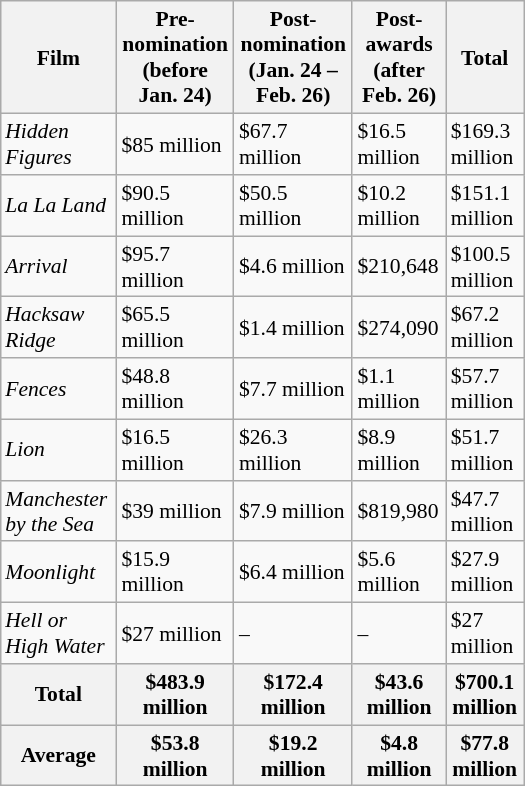<table class="wikitable sortable" style="width:350px; font-size:90%; float:right; clear:right; margin-left:10px">
<tr>
<th scope="col" data-sort-type="text">Film</th>
<th scope="col" data-sort-type="currency">Pre-nomination<br>(before Jan. 24)</th>
<th scope="col" data-sort-type="currency">Post-nomination<br>(Jan. 24 – Feb. 26)</th>
<th scope="col" data-sort-type="currency">Post-awards<br>(after Feb. 26)</th>
<th scope="col" data-sort-type="currency">Total</th>
</tr>
<tr>
<td><em>Hidden Figures</em></td>
<td>$85 million</td>
<td>$67.7 million</td>
<td>$16.5 million</td>
<td>$169.3 million</td>
</tr>
<tr>
<td><em>La La Land</em></td>
<td>$90.5 million</td>
<td>$50.5 million</td>
<td>$10.2 million</td>
<td>$151.1 million</td>
</tr>
<tr>
<td><em>Arrival</em></td>
<td>$95.7 million</td>
<td>$4.6 million</td>
<td>$210,648</td>
<td>$100.5 million</td>
</tr>
<tr>
<td><em>Hacksaw Ridge</em></td>
<td>$65.5 million</td>
<td>$1.4 million</td>
<td>$274,090</td>
<td>$67.2 million</td>
</tr>
<tr>
<td><em>Fences</em></td>
<td>$48.8 million</td>
<td>$7.7 million</td>
<td>$1.1 million</td>
<td>$57.7 million</td>
</tr>
<tr>
<td><em>Lion</em></td>
<td>$16.5 million</td>
<td>$26.3 million</td>
<td>$8.9 million</td>
<td>$51.7 million</td>
</tr>
<tr>
<td><em>Manchester by the Sea</em></td>
<td>$39 million</td>
<td>$7.9 million</td>
<td>$819,980</td>
<td>$47.7 million</td>
</tr>
<tr>
<td><em>Moonlight</em></td>
<td>$15.9 million</td>
<td>$6.4 million</td>
<td>$5.6 million</td>
<td>$27.9 million</td>
</tr>
<tr>
<td><em>Hell or High Water</em></td>
<td>$27 million</td>
<td>–</td>
<td>–</td>
<td>$27 million</td>
</tr>
<tr>
<th>Total</th>
<th>$483.9 million</th>
<th>$172.4 million</th>
<th>$43.6 million</th>
<th>$700.1 million</th>
</tr>
<tr>
<th>Average</th>
<th>$53.8 million</th>
<th>$19.2 million</th>
<th>$4.8 million</th>
<th>$77.8 million</th>
</tr>
</table>
